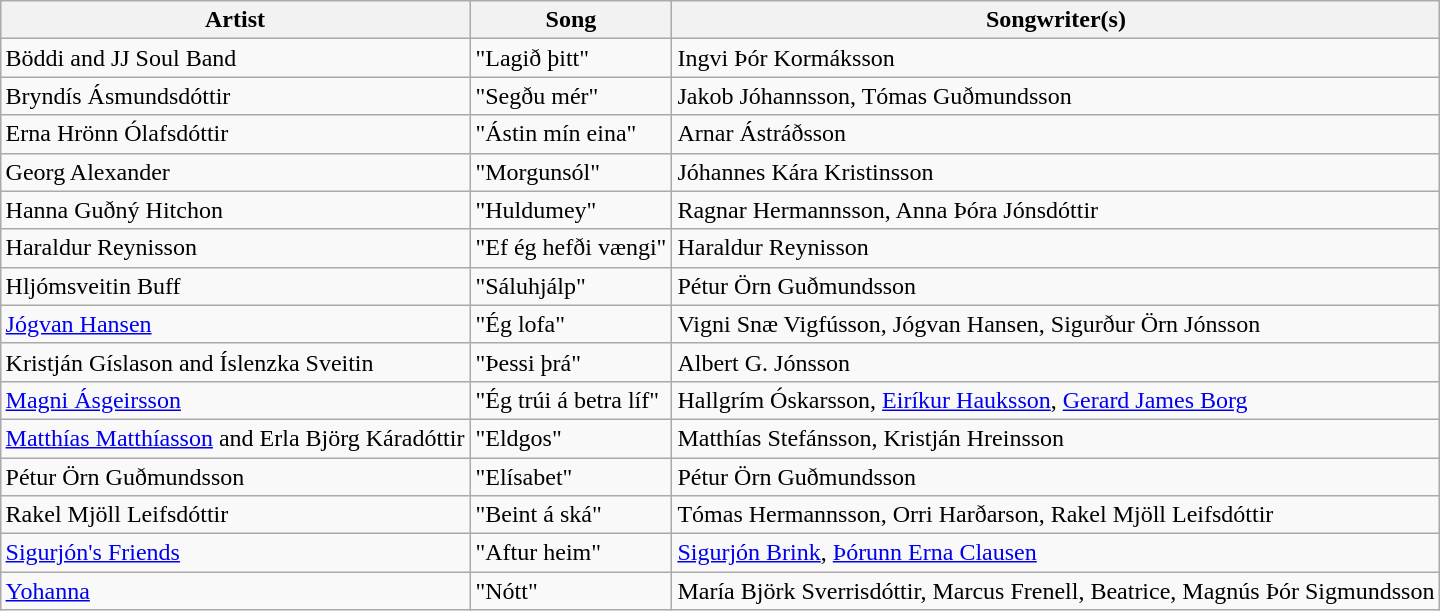<table class="sortable wikitable" style="margin: 1em auto 1em auto">
<tr>
<th>Artist</th>
<th>Song</th>
<th>Songwriter(s)</th>
</tr>
<tr>
<td>Böddi and JJ Soul Band</td>
<td>"Lagið þitt"</td>
<td>Ingvi Þór Kormáksson</td>
</tr>
<tr>
<td>Bryndís Ásmundsdóttir</td>
<td>"Segðu mér"</td>
<td>Jakob Jóhannsson, Tómas Guðmundsson</td>
</tr>
<tr>
<td>Erna Hrönn Ólafsdóttir</td>
<td>"Ástin mín eina"</td>
<td>Arnar Ástráðsson</td>
</tr>
<tr>
<td>Georg Alexander</td>
<td>"Morgunsól"</td>
<td>Jóhannes Kára Kristinsson</td>
</tr>
<tr>
<td>Hanna Guðný Hitchon</td>
<td>"Huldumey"</td>
<td>Ragnar Hermannsson, Anna Þóra Jónsdóttir</td>
</tr>
<tr>
<td>Haraldur Reynisson</td>
<td>"Ef ég hefði vængi"</td>
<td>Haraldur Reynisson</td>
</tr>
<tr>
<td>Hljómsveitin Buff</td>
<td>"Sáluhjálp"</td>
<td>Pétur Örn Guðmundsson</td>
</tr>
<tr>
<td><a href='#'>Jógvan Hansen</a></td>
<td>"Ég lofa"</td>
<td>Vigni Snæ Vigfússon, Jógvan Hansen, Sigurður Örn Jónsson</td>
</tr>
<tr>
<td>Kristján Gíslason and Íslenzka Sveitin</td>
<td>"Þessi þrá"</td>
<td>Albert G. Jónsson</td>
</tr>
<tr>
<td><a href='#'>Magni Ásgeirsson</a></td>
<td>"Ég trúi á betra líf"</td>
<td>Hallgrím Óskarsson, <a href='#'>Eiríkur Hauksson</a>, <a href='#'>Gerard James Borg</a></td>
</tr>
<tr>
<td><a href='#'>Matthías Matthíasson</a> and Erla Björg Káradóttir</td>
<td>"Eldgos"</td>
<td>Matthías Stefánsson, Kristján Hreinsson</td>
</tr>
<tr>
<td>Pétur Örn Guðmundsson</td>
<td>"Elísabet"</td>
<td>Pétur Örn Guðmundsson</td>
</tr>
<tr>
<td>Rakel Mjöll Leifsdóttir</td>
<td>"Beint á ská"</td>
<td>Tómas Hermannsson, Orri Harðarson, Rakel Mjöll Leifsdóttir</td>
</tr>
<tr>
<td><a href='#'>Sigurjón's Friends</a></td>
<td>"Aftur heim"</td>
<td><a href='#'>Sigurjón Brink</a>, <a href='#'>Þórunn Erna Clausen</a></td>
</tr>
<tr>
<td><a href='#'>Yohanna</a></td>
<td>"Nótt"</td>
<td>María Björk Sverrisdóttir, Marcus Frenell, Beatrice, Magnús Þór Sigmundsson</td>
</tr>
</table>
